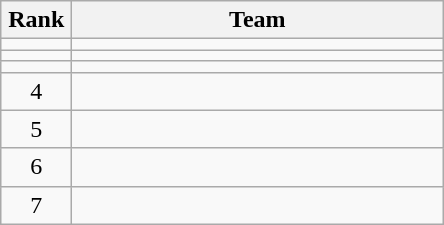<table class="wikitable" style="text-align: center;">
<tr>
<th width=40>Rank</th>
<th width=240>Team</th>
</tr>
<tr>
<td></td>
<td align=left></td>
</tr>
<tr>
<td></td>
<td align=left></td>
</tr>
<tr>
<td></td>
<td align=left></td>
</tr>
<tr>
<td>4</td>
<td align=left></td>
</tr>
<tr>
<td>5</td>
<td align=left></td>
</tr>
<tr>
<td>6</td>
<td align=left></td>
</tr>
<tr>
<td>7</td>
<td align=left></td>
</tr>
</table>
